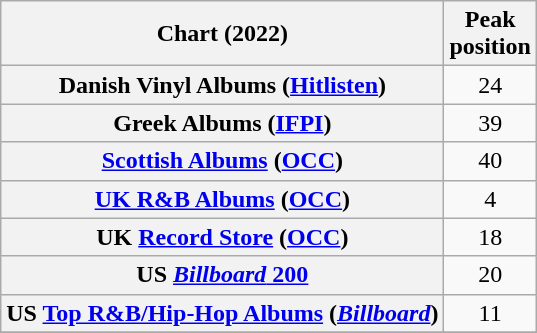<table class="wikitable sortable plainrowheaders" style="text-align:center">
<tr>
<th scope="col">Chart (2022)</th>
<th scope="col">Peak<br>position</th>
</tr>
<tr>
<th scope="row">Danish Vinyl Albums (<a href='#'>Hitlisten</a>)</th>
<td>24</td>
</tr>
<tr>
<th scope="row">Greek Albums (<a href='#'>IFPI</a>)</th>
<td>39</td>
</tr>
<tr>
<th scope="row"><a href='#'>Scottish Albums</a> (<a href='#'>OCC</a>)</th>
<td>40</td>
</tr>
<tr>
<th scope="row"><a href='#'>UK R&B Albums</a> (<a href='#'>OCC</a>)</th>
<td>4</td>
</tr>
<tr>
<th scope="row">UK <a href='#'>Record Store</a> (<a href='#'>OCC</a>)</th>
<td>18</td>
</tr>
<tr>
<th scope="row">US <a href='#'><em>Billboard</em> 200</a></th>
<td>20</td>
</tr>
<tr>
<th scope="row">US <a href='#'>Top R&B/Hip-Hop Albums</a> (<a href='#'><em>Billboard</em></a>)</th>
<td>11</td>
</tr>
<tr>
</tr>
</table>
